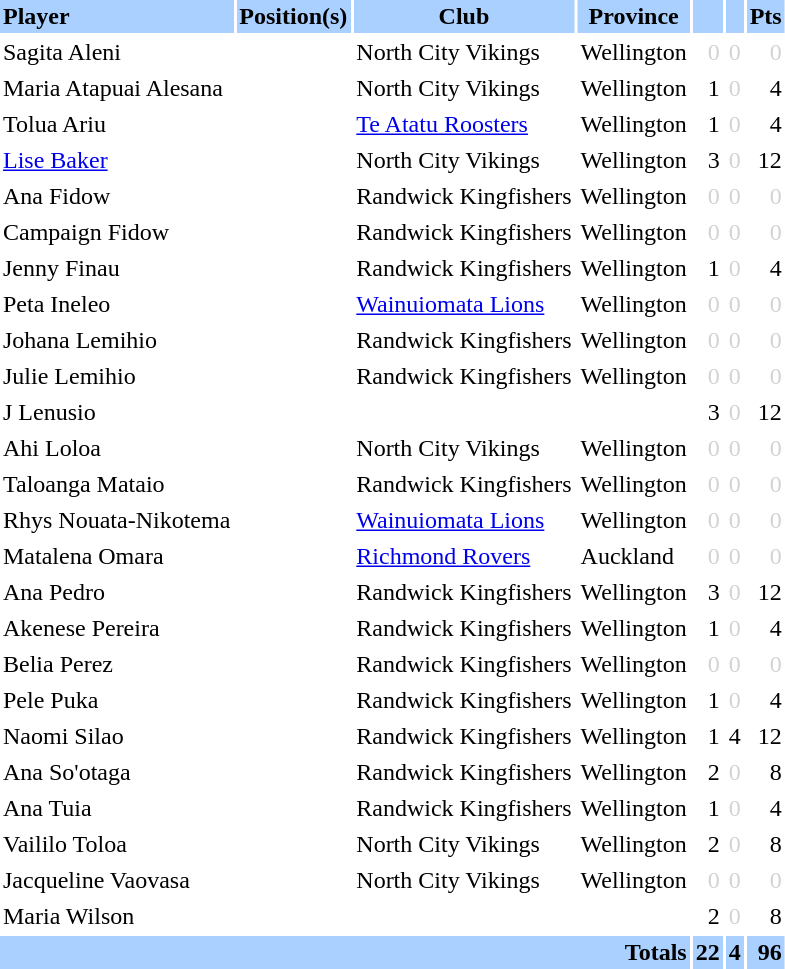<table class="sortable" border="0" cellspacing="2" cellpadding="2" style="text-align:right">
<tr style="background:#AAD0FF">
<th align=left>Player</th>
<th align=center>Position(s)</th>
<th align=center>Club</th>
<th align=center>Province</th>
<th></th>
<th></th>
<th>Pts</th>
</tr>
<tr>
<td align=left>Sagita Aleni</td>
<td align=center></td>
<td align=left> North City Vikings</td>
<td align=left> Wellington</td>
<td style="color:lightgray">0</td>
<td style="color:lightgray">0</td>
<td style="color:lightgray">0</td>
</tr>
<tr>
<td align=left>Maria Atapuai Alesana</td>
<td align=center></td>
<td align=left> North City Vikings</td>
<td align=left> Wellington</td>
<td>1</td>
<td style="color:lightgray">0</td>
<td>4</td>
</tr>
<tr>
<td align=left>Tolua Ariu</td>
<td align=center></td>
<td align=left> <a href='#'>Te Atatu Roosters</a></td>
<td align=left> Wellington</td>
<td>1</td>
<td style="color:lightgray">0</td>
<td>4</td>
</tr>
<tr>
<td align=left><a href='#'>Lise Baker</a></td>
<td align=center></td>
<td align=left> North City Vikings</td>
<td align=left> Wellington</td>
<td>3</td>
<td style="color:lightgray">0</td>
<td>12</td>
</tr>
<tr>
<td align=left>Ana Fidow</td>
<td align=center></td>
<td align=left> Randwick Kingfishers</td>
<td align=left> Wellington</td>
<td style="color:lightgray">0</td>
<td style="color:lightgray">0</td>
<td style="color:lightgray">0</td>
</tr>
<tr>
<td align=left>Campaign Fidow</td>
<td align=center></td>
<td align=left> Randwick Kingfishers</td>
<td align=left> Wellington</td>
<td style="color:lightgray">0</td>
<td style="color:lightgray">0</td>
<td style="color:lightgray">0</td>
</tr>
<tr>
<td align=left>Jenny Finau</td>
<td align=center></td>
<td align=left> Randwick Kingfishers</td>
<td align=left> Wellington</td>
<td>1</td>
<td style="color:lightgray">0</td>
<td>4</td>
</tr>
<tr>
<td align=left>Peta Ineleo</td>
<td align=center></td>
<td align=left> <a href='#'>Wainuiomata Lions</a></td>
<td align=left> Wellington</td>
<td style="color:lightgray">0</td>
<td style="color:lightgray">0</td>
<td style="color:lightgray">0</td>
</tr>
<tr>
<td align=left>Johana Lemihio</td>
<td align=center></td>
<td align=left> Randwick Kingfishers</td>
<td align=left> Wellington</td>
<td style="color:lightgray">0</td>
<td style="color:lightgray">0</td>
<td style="color:lightgray">0</td>
</tr>
<tr>
<td align=left>Julie Lemihio</td>
<td align=center></td>
<td align=left> Randwick Kingfishers</td>
<td align=left> Wellington</td>
<td style="color:lightgray">0</td>
<td style="color:lightgray">0</td>
<td style="color:lightgray">0</td>
</tr>
<tr>
<td align=left>J Lenusio</td>
<td align=center></td>
<td align=center></td>
<td align=center></td>
<td>3</td>
<td style="color:lightgray">0</td>
<td>12</td>
</tr>
<tr>
<td align=left>Ahi Loloa</td>
<td align=center></td>
<td align=left> North City Vikings</td>
<td align=left> Wellington</td>
<td style="color:lightgray">0</td>
<td style="color:lightgray">0</td>
<td style="color:lightgray">0</td>
</tr>
<tr>
<td align=left>Taloanga Mataio</td>
<td align=center></td>
<td align=left> Randwick Kingfishers</td>
<td align=left> Wellington</td>
<td style="color:lightgray">0</td>
<td style="color:lightgray">0</td>
<td style="color:lightgray">0</td>
</tr>
<tr>
<td align=left>Rhys Nouata-Nikotema</td>
<td align=center></td>
<td align=left> <a href='#'>Wainuiomata Lions</a></td>
<td align=left> Wellington</td>
<td style="color:lightgray">0</td>
<td style="color:lightgray">0</td>
<td style="color:lightgray">0</td>
</tr>
<tr>
<td align=left>Matalena Omara</td>
<td align=center></td>
<td align=left> <a href='#'>Richmond Rovers</a></td>
<td align=left> Auckland</td>
<td style="color:lightgray">0</td>
<td style="color:lightgray">0</td>
<td style="color:lightgray">0</td>
</tr>
<tr>
<td align=left>Ana Pedro</td>
<td align=center></td>
<td align=left> Randwick Kingfishers</td>
<td align=left> Wellington</td>
<td>3</td>
<td style="color:lightgray">0</td>
<td>12</td>
</tr>
<tr>
<td align=left>Akenese Pereira</td>
<td align=center></td>
<td align=left> Randwick Kingfishers</td>
<td align=left> Wellington</td>
<td>1</td>
<td style="color:lightgray">0</td>
<td>4</td>
</tr>
<tr>
<td align=left>Belia Perez</td>
<td align=center></td>
<td align=left> Randwick Kingfishers</td>
<td align=left> Wellington</td>
<td style="color:lightgray">0</td>
<td style="color:lightgray">0</td>
<td style="color:lightgray">0</td>
</tr>
<tr>
<td align=left>Pele Puka</td>
<td align=center></td>
<td align=left> Randwick Kingfishers</td>
<td align=left> Wellington</td>
<td>1</td>
<td style="color:lightgray">0</td>
<td>4</td>
</tr>
<tr>
<td align=left>Naomi Silao</td>
<td align=center></td>
<td align=left> Randwick Kingfishers</td>
<td align=left> Wellington</td>
<td>1</td>
<td>4</td>
<td>12</td>
</tr>
<tr>
<td align=left>Ana So'otaga</td>
<td align=center></td>
<td align=left> Randwick Kingfishers</td>
<td align=left> Wellington</td>
<td>2</td>
<td style="color:lightgray">0</td>
<td>8</td>
</tr>
<tr>
<td align=left>Ana Tuia</td>
<td align=center></td>
<td align=left> Randwick Kingfishers</td>
<td align=left> Wellington</td>
<td>1</td>
<td style="color:lightgray">0</td>
<td>4</td>
</tr>
<tr>
<td align=left>Vaililo Toloa</td>
<td align=center></td>
<td align=left> North City Vikings</td>
<td align=left> Wellington</td>
<td>2</td>
<td style="color:lightgray">0</td>
<td>8</td>
</tr>
<tr>
<td align=left>Jacqueline Vaovasa</td>
<td align=center></td>
<td align=left> North City Vikings</td>
<td align=left> Wellington</td>
<td style="color:lightgray">0</td>
<td style="color:lightgray">0</td>
<td style="color:lightgray">0</td>
</tr>
<tr>
<td align=left>Maria Wilson</td>
<td align=center></td>
<td align=center></td>
<td align=center></td>
<td>2</td>
<td style="color:lightgray">0</td>
<td>8</td>
</tr>
<tr style="background:#AAD0FF">
<td colspan=4><strong>Totals</strong></td>
<td><strong>22</strong></td>
<td><strong>4</strong></td>
<td><strong>96</strong></td>
</tr>
</table>
